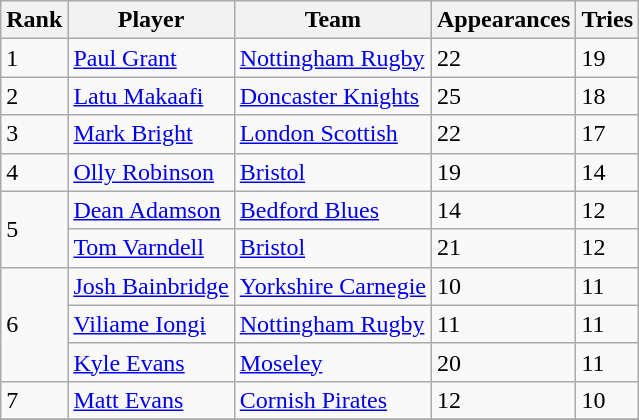<table class="wikitable">
<tr>
<th>Rank</th>
<th>Player</th>
<th>Team</th>
<th>Appearances</th>
<th>Tries</th>
</tr>
<tr>
<td>1</td>
<td> <a href='#'>Paul Grant</a></td>
<td><a href='#'>Nottingham Rugby</a></td>
<td>22</td>
<td>19</td>
</tr>
<tr>
<td>2</td>
<td> <a href='#'>Latu Makaafi</a></td>
<td><a href='#'>Doncaster Knights</a></td>
<td>25</td>
<td>18</td>
</tr>
<tr>
<td>3</td>
<td> <a href='#'>Mark Bright</a></td>
<td><a href='#'>London Scottish</a></td>
<td>22</td>
<td>17</td>
</tr>
<tr>
<td>4</td>
<td> <a href='#'>Olly Robinson</a></td>
<td><a href='#'>Bristol</a></td>
<td>19</td>
<td>14</td>
</tr>
<tr>
<td rowspan=2>5</td>
<td> <a href='#'>Dean Adamson</a></td>
<td><a href='#'>Bedford Blues</a></td>
<td>14</td>
<td>12</td>
</tr>
<tr>
<td> <a href='#'>Tom Varndell</a></td>
<td><a href='#'>Bristol</a></td>
<td>21</td>
<td>12</td>
</tr>
<tr>
<td rowspan=3>6</td>
<td> <a href='#'>Josh Bainbridge</a></td>
<td><a href='#'>Yorkshire Carnegie</a></td>
<td>10</td>
<td>11</td>
</tr>
<tr>
<td> <a href='#'>Viliame Iongi</a></td>
<td><a href='#'>Nottingham Rugby</a></td>
<td>11</td>
<td>11</td>
</tr>
<tr>
<td> <a href='#'>Kyle Evans</a></td>
<td><a href='#'>Moseley</a></td>
<td>20</td>
<td>11</td>
</tr>
<tr>
<td>7</td>
<td> <a href='#'>Matt Evans</a></td>
<td><a href='#'>Cornish Pirates</a></td>
<td>12</td>
<td>10</td>
</tr>
<tr>
</tr>
</table>
